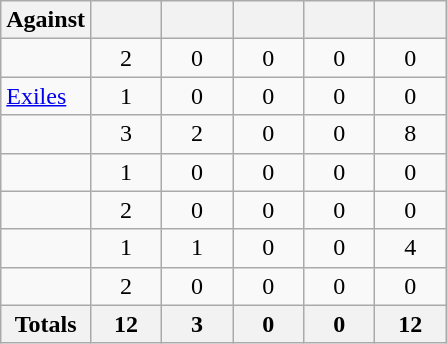<table class="wikitable" style="text-align:center;">
<tr>
<th>Against</th>
<th style="width:40px;"></th>
<th style="width:40px;"></th>
<th style="width:40px;"></th>
<th style="width:40px;"></th>
<th style="width:40px;"></th>
</tr>
<tr>
<td style="text-align:left;"></td>
<td>2</td>
<td>0</td>
<td>0</td>
<td>0</td>
<td>0</td>
</tr>
<tr>
<td style="text-align:left;"><a href='#'>Exiles</a></td>
<td>1</td>
<td>0</td>
<td>0</td>
<td>0</td>
<td>0</td>
</tr>
<tr>
<td style="text-align:left;"></td>
<td>3</td>
<td>2</td>
<td>0</td>
<td>0</td>
<td>8</td>
</tr>
<tr>
<td style="text-align:left;"></td>
<td>1</td>
<td>0</td>
<td>0</td>
<td>0</td>
<td>0</td>
</tr>
<tr>
<td style="text-align:left;"></td>
<td>2</td>
<td>0</td>
<td>0</td>
<td>0</td>
<td>0</td>
</tr>
<tr>
<td style="text-align:left;"></td>
<td>1</td>
<td>1</td>
<td>0</td>
<td>0</td>
<td>4</td>
</tr>
<tr>
<td style="text-align:left;"></td>
<td>2</td>
<td>0</td>
<td>0</td>
<td>0</td>
<td>0</td>
</tr>
<tr>
<th>Totals</th>
<th>12</th>
<th>3</th>
<th>0</th>
<th>0</th>
<th>12</th>
</tr>
</table>
